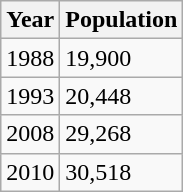<table class="wikitable">
<tr>
<th>Year</th>
<th>Population</th>
</tr>
<tr>
<td>1988</td>
<td>19,900</td>
</tr>
<tr>
<td>1993</td>
<td>20,448</td>
</tr>
<tr>
<td>2008</td>
<td>29,268</td>
</tr>
<tr>
<td>2010</td>
<td>30,518</td>
</tr>
</table>
